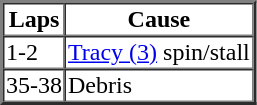<table border=2 cellspacing=0>
<tr>
<th>Laps</th>
<th>Cause</th>
</tr>
<tr>
<td>1-2</td>
<td><a href='#'>Tracy (3)</a> spin/stall</td>
</tr>
<tr>
<td>35-38</td>
<td>Debris</td>
</tr>
</table>
